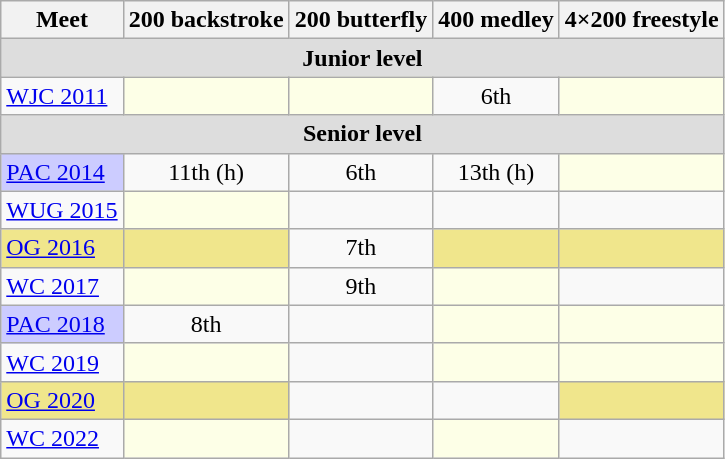<table class="sortable wikitable">
<tr>
<th>Meet</th>
<th class="unsortable">200 backstroke</th>
<th class="unsortable">200 butterfly</th>
<th class="unsortable">400 medley</th>
<th class="unsortable">4×200 freestyle</th>
</tr>
<tr bgcolor="#DDDDDD">
<td colspan="5" align="center"><strong>Junior level</strong></td>
</tr>
<tr>
<td><a href='#'>WJC 2011</a></td>
<td style="background:#fdffe7"></td>
<td style="background:#fdffe7"></td>
<td align="center">6th</td>
<td style="background:#fdffe7"></td>
</tr>
<tr bgcolor="#DDDDDD">
<td colspan="5" align="center"><strong>Senior level</strong></td>
</tr>
<tr>
<td style="background:#ccccff"><a href='#'>PAC 2014</a></td>
<td align="center">11th (h)</td>
<td align="center">6th</td>
<td align="center">13th (h)</td>
<td style="background:#fdffe7"></td>
</tr>
<tr>
<td><a href='#'>WUG 2015</a></td>
<td style="background:#fdffe7"></td>
<td align="center"></td>
<td align="center"></td>
<td align="center"></td>
</tr>
<tr>
<td style="background:#f0e68c"><a href='#'>OG 2016</a></td>
<td style="background:#f0e68c"></td>
<td align="center">7th</td>
<td style="background:#f0e68c"></td>
<td style="background:#f0e68c"></td>
</tr>
<tr>
<td><a href='#'>WC 2017</a></td>
<td style="background:#fdffe7"></td>
<td align="center">9th</td>
<td style="background:#fdffe7"></td>
<td align="center"></td>
</tr>
<tr>
<td style="background:#ccccff"><a href='#'>PAC 2018</a></td>
<td align="center">8th</td>
<td align="center"></td>
<td style="background:#fdffe7"></td>
<td style="background:#fdffe7"></td>
</tr>
<tr>
<td><a href='#'>WC 2019</a></td>
<td style="background:#fdffe7"></td>
<td align="center"></td>
<td style="background:#fdffe7"></td>
<td style="background:#fdffe7"></td>
</tr>
<tr>
<td style="background:#f0e68c"><a href='#'>OG 2020</a></td>
<td style="background:#f0e68c"></td>
<td align="center"></td>
<td align="center"></td>
<td style="background:#f0e68c"></td>
</tr>
<tr>
<td><a href='#'>WC 2022</a></td>
<td style="background:#fdffe7"></td>
<td align="center"></td>
<td style="background:#fdffe7"></td>
<td align="center"></td>
</tr>
</table>
